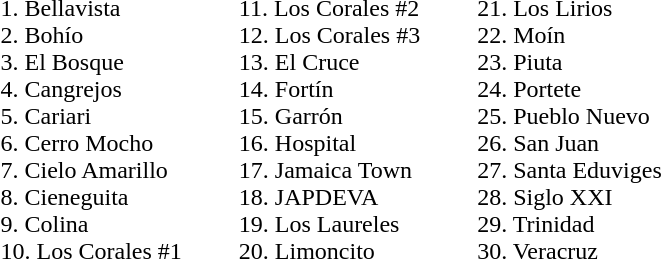<table>
<tr>
<td width="10"> </td>
<td valign="top"><br>1. Bellavista<br>
2. Bohío<br>
3. El Bosque<br>
4. Cangrejos<br>
5. Cariari<br>
6. Cerro Mocho<br>
7. Cielo Amarillo<br>
8. Cieneguita<br>
9. Colina<br>
10. Los Corales #1</td>
<td width="30"> </td>
<td valign="top"><br>11. Los Corales #2<br>
12. Los Corales #3<br>
13. El Cruce<br>
14. Fortín<br>
15. Garrón<br>
16. Hospital<br>
17. Jamaica Town<br>
18. JAPDEVA<br>
19. Los Laureles<br>
20. Limoncito</td>
<td width="30"> </td>
<td valign="top"><br>21. Los Lirios<br>
22. Moín<br>
23. Piuta<br>
24. Portete<br>
25. Pueblo Nuevo<br>
26. San Juan<br>
27. Santa Eduviges<br>
28. Siglo XXI<br>
29. Trinidad<br>
30. Veracruz</td>
<td width="30"> </td>
<td valign="top"></td>
</tr>
</table>
